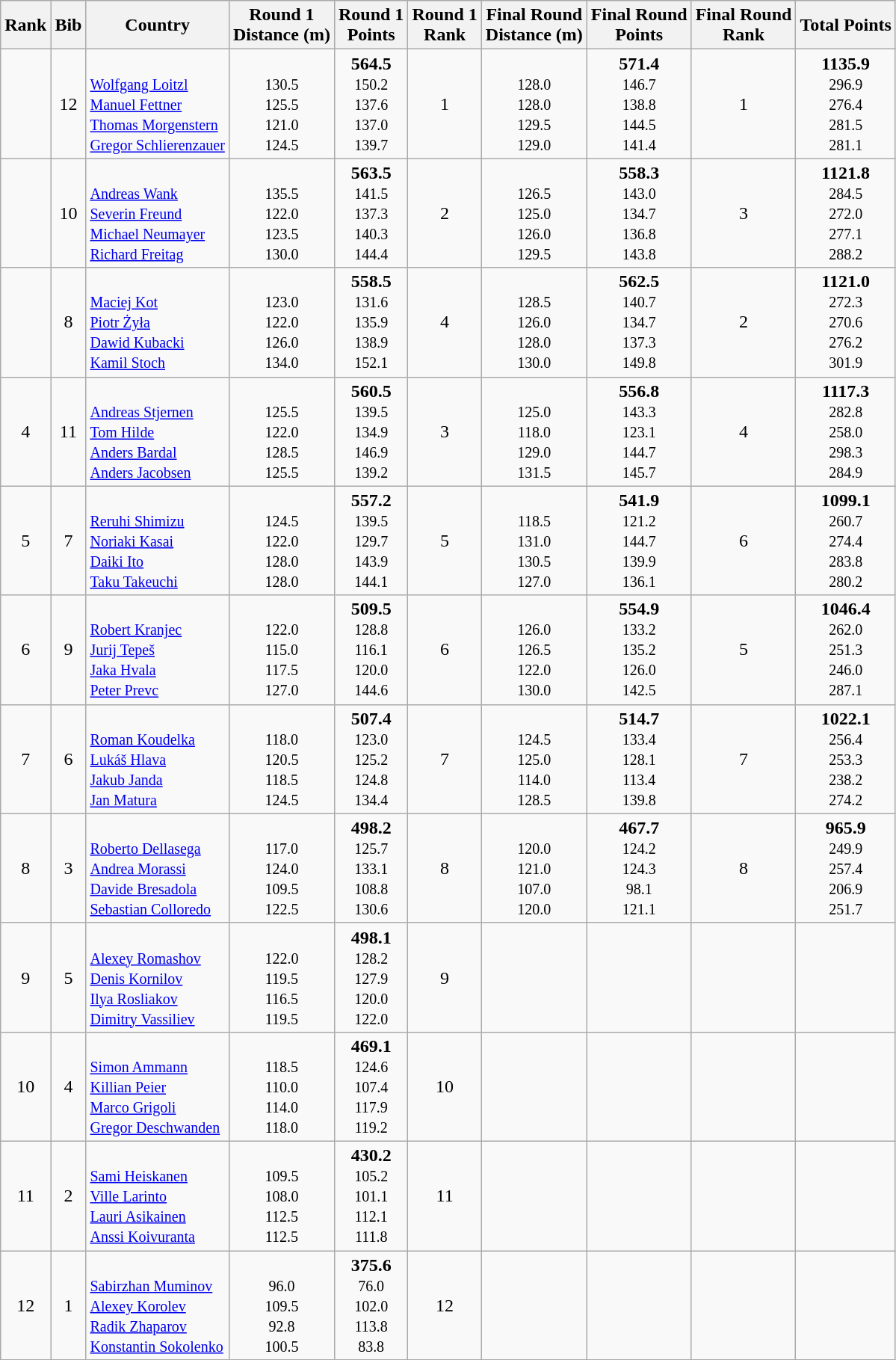<table class="wikitable sortable" style="text-align:center">
<tr>
<th>Rank</th>
<th>Bib</th>
<th>Country</th>
<th>Round 1<br>Distance (m)</th>
<th>Round 1<br>Points</th>
<th>Round 1<br>Rank</th>
<th>Final Round <br>Distance (m)</th>
<th>Final Round <br>Points</th>
<th>Final Round<br> Rank</th>
<th>Total Points</th>
</tr>
<tr>
<td></td>
<td>12</td>
<td align=left><br><small><a href='#'>Wolfgang Loitzl</a><br><a href='#'>Manuel Fettner</a><br><a href='#'>Thomas Morgenstern</a><br><a href='#'>Gregor Schlierenzauer</a></small></td>
<td><small><br>130.5<br>125.5<br>121.0<br>124.5</small></td>
<td><strong>564.5</strong><small><br>150.2<br>137.6<br>137.0<br>139.7</small></td>
<td>1</td>
<td><small><br>128.0<br>128.0<br>129.5<br>129.0</small></td>
<td><strong>571.4</strong><small><br>146.7<br>138.8<br>144.5<br>141.4</small></td>
<td>1</td>
<td><strong>1135.9</strong><small><br>296.9<br>276.4<br>281.5<br>281.1</small></td>
</tr>
<tr>
<td></td>
<td>10</td>
<td align=left><br><small><a href='#'>Andreas Wank</a><br><a href='#'>Severin Freund</a><br><a href='#'>Michael Neumayer</a><br><a href='#'>Richard Freitag</a></small></td>
<td><small><br>135.5<br>122.0<br>123.5<br>130.0</small></td>
<td><strong>563.5</strong><small><br>141.5<br>137.3<br>140.3<br>144.4</small></td>
<td>2</td>
<td><small><br>126.5<br>125.0<br>126.0<br>129.5</small></td>
<td><strong>558.3</strong><small><br>143.0<br>134.7<br>136.8<br>143.8</small></td>
<td>3</td>
<td><strong>1121.8</strong><small><br>284.5<br>272.0<br>277.1<br>288.2</small></td>
</tr>
<tr>
<td></td>
<td>8</td>
<td align=left><br><small><a href='#'>Maciej Kot</a><br><a href='#'>Piotr Żyła</a><br><a href='#'>Dawid Kubacki</a><br><a href='#'>Kamil Stoch</a></small></td>
<td><small><br>123.0<br>122.0<br>126.0<br>134.0</small></td>
<td><strong>558.5</strong><small><br>131.6<br>135.9<br>138.9<br>152.1</small></td>
<td>4</td>
<td><small><br>128.5<br>126.0<br>128.0<br>130.0</small></td>
<td><strong>562.5</strong><small><br>140.7<br>134.7<br>137.3<br>149.8</small></td>
<td>2</td>
<td><strong>1121.0</strong><small><br>272.3<br>270.6<br>276.2<br>301.9</small></td>
</tr>
<tr>
<td>4</td>
<td>11</td>
<td align=left><br><small><a href='#'>Andreas Stjernen</a><br><a href='#'>Tom Hilde</a><br><a href='#'>Anders Bardal</a><br><a href='#'>Anders Jacobsen</a></small></td>
<td><small><br>125.5<br>122.0<br>128.5<br>125.5</small></td>
<td><strong>560.5</strong><small><br>139.5<br>134.9<br>146.9<br>139.2</small></td>
<td>3</td>
<td><small><br>125.0<br>118.0<br>129.0<br>131.5</small></td>
<td><strong>556.8</strong><small><br>143.3<br>123.1<br>144.7<br>145.7</small></td>
<td>4</td>
<td><strong>1117.3</strong><small><br>282.8<br>258.0<br>298.3<br>284.9</small></td>
</tr>
<tr>
<td>5</td>
<td>7</td>
<td align=left><br><small><a href='#'>Reruhi Shimizu</a><br><a href='#'>Noriaki Kasai</a><br><a href='#'>Daiki Ito</a><br><a href='#'>Taku Takeuchi</a></small></td>
<td><small><br>124.5<br>122.0<br>128.0<br>128.0</small></td>
<td><strong>557.2</strong><small><br>139.5<br>129.7<br>143.9<br>144.1</small></td>
<td>5</td>
<td><small><br>118.5<br>131.0<br>130.5<br>127.0</small></td>
<td><strong>541.9</strong><small><br>121.2<br>144.7<br>139.9<br>136.1</small></td>
<td>6</td>
<td><strong>1099.1</strong><small><br>260.7<br>274.4<br>283.8<br>280.2</small></td>
</tr>
<tr>
<td>6</td>
<td>9</td>
<td align=left><br><small><a href='#'>Robert Kranjec</a><br><a href='#'>Jurij Tepeš</a><br><a href='#'>Jaka Hvala</a><br><a href='#'>Peter Prevc</a></small></td>
<td><small><br>122.0<br>115.0<br>117.5<br>127.0</small></td>
<td><strong>509.5</strong><small><br>128.8<br>116.1<br>120.0<br>144.6</small></td>
<td>6</td>
<td><small><br>126.0<br>126.5<br>122.0<br>130.0</small></td>
<td><strong>554.9</strong><small><br>133.2<br>135.2<br>126.0<br>142.5</small></td>
<td>5</td>
<td><strong>1046.4</strong><small><br>262.0<br>251.3<br>246.0<br>287.1</small></td>
</tr>
<tr>
<td>7</td>
<td>6</td>
<td align=left><br><small><a href='#'>Roman Koudelka</a><br><a href='#'>Lukáš Hlava</a><br><a href='#'>Jakub Janda</a><br><a href='#'>Jan Matura</a></small></td>
<td><small><br>118.0<br>120.5<br>118.5<br>124.5</small></td>
<td><strong>507.4</strong><small><br>123.0<br>125.2<br>124.8<br>134.4</small></td>
<td>7</td>
<td><small><br>124.5<br>125.0<br>114.0<br>128.5</small></td>
<td><strong>514.7</strong><small><br>133.4<br>128.1<br>113.4<br>139.8</small></td>
<td>7</td>
<td><strong>1022.1</strong><small><br>256.4<br>253.3<br>238.2<br>274.2</small></td>
</tr>
<tr>
<td>8</td>
<td>3</td>
<td align=left><br><small><a href='#'>Roberto Dellasega</a><br><a href='#'>Andrea Morassi</a><br><a href='#'>Davide Bresadola</a><br><a href='#'>Sebastian Colloredo</a></small></td>
<td><small><br>117.0<br>124.0<br>109.5<br>122.5</small></td>
<td><strong>498.2</strong><small><br>125.7<br>133.1<br>108.8<br>130.6</small></td>
<td>8</td>
<td><small><br>120.0<br>121.0<br>107.0<br>120.0</small></td>
<td><strong>467.7</strong><small><br>124.2<br>124.3<br>98.1<br>121.1</small></td>
<td>8</td>
<td><strong>965.9</strong><small><br>249.9<br>257.4<br>206.9<br>251.7</small></td>
</tr>
<tr>
<td>9</td>
<td>5</td>
<td align=left><br><small><a href='#'>Alexey Romashov</a><br><a href='#'>Denis Kornilov</a><br><a href='#'>Ilya Rosliakov</a><br><a href='#'>Dimitry Vassiliev</a></small></td>
<td><small><br>122.0<br>119.5<br>116.5<br>119.5</small></td>
<td><strong>498.1</strong><small><br>128.2<br>127.9<br>120.0<br>122.0</small></td>
<td>9</td>
<td><small><br><br><br><br></small></td>
<td><small><br><br><br><br></small></td>
<td></td>
<td><small><br><br><br><br></small></td>
</tr>
<tr>
<td>10</td>
<td>4</td>
<td align=left><br><small><a href='#'>Simon Ammann</a><br><a href='#'>Killian Peier</a><br><a href='#'>Marco Grigoli</a><br><a href='#'>Gregor Deschwanden</a></small></td>
<td><small><br>118.5<br>110.0<br>114.0<br>118.0</small></td>
<td><strong>469.1</strong><small><br>124.6<br>107.4<br>117.9<br>119.2</small></td>
<td>10</td>
<td><small><br><br><br><br></small></td>
<td><small><br><br><br><br></small></td>
<td></td>
<td><small><br><br><br><br></small></td>
</tr>
<tr>
<td>11</td>
<td>2</td>
<td align=left><br><small><a href='#'>Sami Heiskanen</a><br><a href='#'>Ville Larinto</a><br><a href='#'>Lauri Asikainen</a><br><a href='#'>Anssi Koivuranta</a></small></td>
<td><small><br>109.5<br>108.0<br>112.5<br>112.5</small></td>
<td><strong>430.2</strong><small><br>105.2<br>101.1<br>112.1<br>111.8</small></td>
<td>11</td>
<td><small><br><br><br><br></small></td>
<td><small><br><br><br><br></small></td>
<td></td>
<td><small><br><br><br><br></small></td>
</tr>
<tr>
<td>12</td>
<td>1</td>
<td align=left><br><small><a href='#'>Sabirzhan Muminov</a><br><a href='#'>Alexey Korolev</a><br><a href='#'>Radik Zhaparov</a><br><a href='#'>Konstantin Sokolenko</a></small></td>
<td><small><br>96.0<br>109.5<br>92.8<br>100.5</small></td>
<td><strong>375.6</strong><small><br>76.0<br>102.0<br>113.8<br>83.8</small></td>
<td>12</td>
<td><small><br><br><br><br></small></td>
<td><small><br><br><br><br></small></td>
<td></td>
<td><small><br><br><br><br></small></td>
</tr>
</table>
